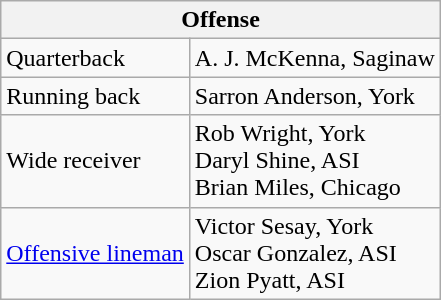<table class="wikitable">
<tr>
<th colspan="2">Offense</th>
</tr>
<tr>
<td>Quarterback</td>
<td>A. J. McKenna, Saginaw</td>
</tr>
<tr>
<td>Running back</td>
<td>Sarron Anderson, York</td>
</tr>
<tr>
<td>Wide receiver</td>
<td>Rob Wright, York<br>Daryl Shine, ASI<br>Brian Miles, Chicago</td>
</tr>
<tr>
<td><a href='#'>Offensive lineman</a></td>
<td>Victor Sesay, York<br>Oscar Gonzalez, ASI<br>Zion Pyatt, ASI</td>
</tr>
</table>
